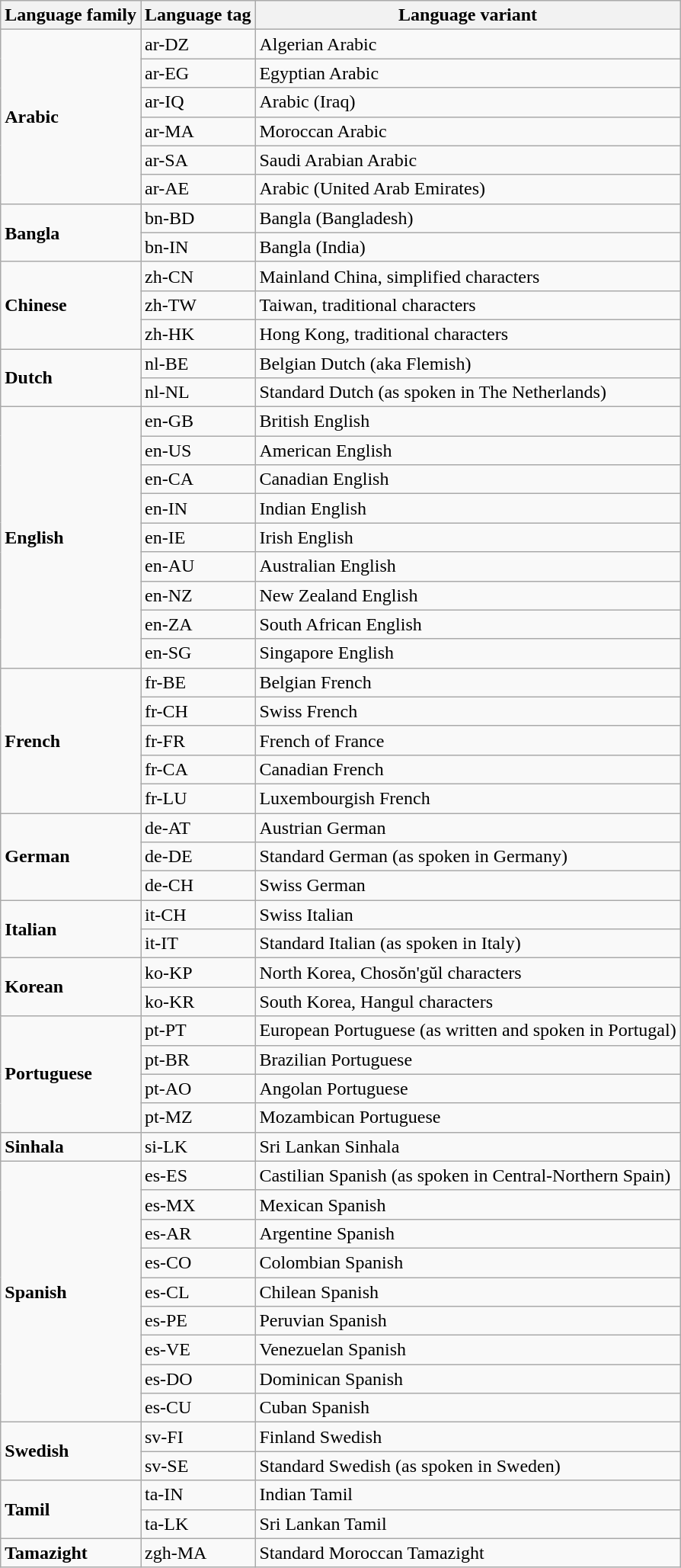<table class="wikitable">
<tr>
<th scope="col">Language family</th>
<th scope="col">Language tag</th>
<th scope="col">Language variant</th>
</tr>
<tr>
<td rowspan=6><strong>Arabic</strong></td>
<td>ar-DZ</td>
<td>Algerian Arabic</td>
</tr>
<tr>
<td>ar-EG</td>
<td>Egyptian Arabic</td>
</tr>
<tr>
<td>ar-IQ</td>
<td>Arabic (Iraq)</td>
</tr>
<tr>
<td>ar-MA</td>
<td>Moroccan Arabic</td>
</tr>
<tr>
<td>ar-SA</td>
<td>Saudi Arabian Arabic</td>
</tr>
<tr>
<td>ar-AE</td>
<td>Arabic (United Arab Emirates)</td>
</tr>
<tr>
<td rowspan=2><strong>Bangla</strong></td>
<td>bn-BD</td>
<td>Bangla (Bangladesh)</td>
</tr>
<tr>
<td>bn-IN</td>
<td>Bangla (India)</td>
</tr>
<tr>
<td rowspan=3><strong>Chinese</strong></td>
<td>zh-CN</td>
<td>Mainland China, simplified characters</td>
</tr>
<tr>
<td>zh-TW</td>
<td>Taiwan, traditional characters</td>
</tr>
<tr>
<td>zh-HK</td>
<td>Hong Kong, traditional characters</td>
</tr>
<tr>
<td rowspan=2><strong>Dutch</strong></td>
<td>nl-BE</td>
<td>Belgian Dutch (aka Flemish)</td>
</tr>
<tr>
<td>nl-NL</td>
<td>Standard Dutch (as spoken in The Netherlands)</td>
</tr>
<tr>
<td rowspan=9><strong>English</strong></td>
<td>en-GB</td>
<td>British English</td>
</tr>
<tr>
<td>en-US</td>
<td>American English</td>
</tr>
<tr>
<td>en-CA</td>
<td>Canadian English</td>
</tr>
<tr>
<td>en-IN</td>
<td>Indian English</td>
</tr>
<tr>
<td>en-IE</td>
<td>Irish English</td>
</tr>
<tr>
<td>en-AU</td>
<td>Australian English</td>
</tr>
<tr>
<td>en-NZ</td>
<td>New Zealand English</td>
</tr>
<tr>
<td>en-ZA</td>
<td>South African English</td>
</tr>
<tr>
<td>en-SG</td>
<td>Singapore English</td>
</tr>
<tr>
<td rowspan=5><strong>French</strong></td>
<td>fr-BE</td>
<td>Belgian French</td>
</tr>
<tr>
<td>fr-CH</td>
<td>Swiss French</td>
</tr>
<tr>
<td>fr-FR</td>
<td>French of France</td>
</tr>
<tr>
<td>fr-CA</td>
<td>Canadian French</td>
</tr>
<tr>
<td>fr-LU</td>
<td>Luxembourgish French</td>
</tr>
<tr>
<td rowspan=3><strong>German</strong></td>
<td>de-AT</td>
<td>Austrian German</td>
</tr>
<tr>
<td>de-DE</td>
<td>Standard German (as spoken in Germany)</td>
</tr>
<tr>
<td>de-CH</td>
<td>Swiss German</td>
</tr>
<tr>
<td rowspan=2><strong>Italian</strong></td>
<td>it-CH</td>
<td>Swiss Italian</td>
</tr>
<tr>
<td>it-IT</td>
<td>Standard Italian (as spoken in Italy)</td>
</tr>
<tr>
<td rowspan=2><strong>Korean</strong></td>
<td>ko-KP</td>
<td>North Korea, Chosŏn'gŭl characters</td>
</tr>
<tr>
<td>ko-KR</td>
<td>South Korea, Hangul characters</td>
</tr>
<tr>
<td rowspan=4><strong>Portuguese</strong></td>
<td>pt-PT</td>
<td>European Portuguese (as written and spoken in Portugal)</td>
</tr>
<tr>
<td>pt-BR</td>
<td>Brazilian Portuguese</td>
</tr>
<tr>
<td>pt-AO</td>
<td>Angolan Portuguese</td>
</tr>
<tr>
<td>pt-MZ</td>
<td>Mozambican Portuguese</td>
</tr>
<tr>
<td><strong>Sinhala</strong></td>
<td>si-LK</td>
<td>Sri Lankan Sinhala</td>
</tr>
<tr>
<td rowspan="9"><strong>Spanish</strong></td>
<td>es-ES</td>
<td>Castilian Spanish (as spoken in Central-Northern Spain)</td>
</tr>
<tr>
<td>es-MX</td>
<td>Mexican Spanish</td>
</tr>
<tr>
<td>es-AR</td>
<td>Argentine Spanish</td>
</tr>
<tr>
<td>es-CO</td>
<td>Colombian Spanish</td>
</tr>
<tr>
<td>es-CL</td>
<td>Chilean Spanish</td>
</tr>
<tr>
<td>es-PE</td>
<td>Peruvian Spanish</td>
</tr>
<tr>
<td>es-VE</td>
<td>Venezuelan Spanish</td>
</tr>
<tr>
<td>es-DO</td>
<td>Dominican Spanish</td>
</tr>
<tr>
<td>es-CU</td>
<td>Cuban Spanish</td>
</tr>
<tr>
<td rowspan=2><strong>Swedish</strong></td>
<td>sv-FI</td>
<td>Finland Swedish</td>
</tr>
<tr>
<td>sv-SE</td>
<td>Standard Swedish (as spoken in Sweden)</td>
</tr>
<tr>
<td rowspan=2><strong>Tamil</strong></td>
<td>ta-IN</td>
<td>Indian Tamil</td>
</tr>
<tr>
<td>ta-LK</td>
<td>Sri Lankan Tamil</td>
</tr>
<tr>
<td><strong>Tamazight</strong></td>
<td>zgh-MA</td>
<td>Standard Moroccan Tamazight</td>
</tr>
</table>
